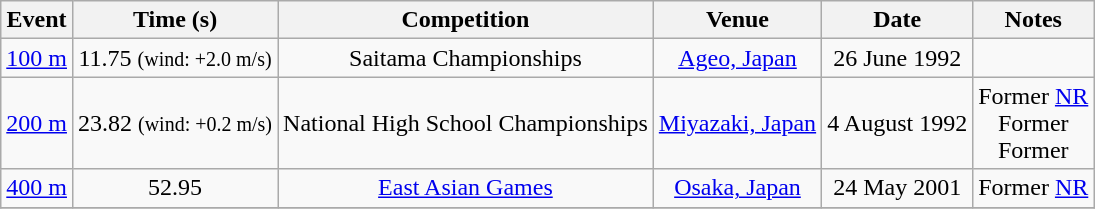<table class="wikitable" style=text-align:center>
<tr>
<th>Event</th>
<th>Time (s)</th>
<th>Competition</th>
<th>Venue</th>
<th>Date</th>
<th>Notes</th>
</tr>
<tr>
<td><a href='#'>100&nbsp;m</a></td>
<td>11.75 <small>(wind: +2.0 m/s)</small></td>
<td>Saitama Championships</td>
<td><a href='#'>Ageo, Japan</a></td>
<td>26 June 1992</td>
<td></td>
</tr>
<tr>
<td><a href='#'>200&nbsp;m</a></td>
<td>23.82 <small>(wind: +0.2 m/s)</small></td>
<td>National High School Championships</td>
<td><a href='#'>Miyazaki, Japan</a></td>
<td>4 August 1992</td>
<td>Former <a href='#'>NR</a><br>Former <br>Former </td>
</tr>
<tr>
<td><a href='#'>400&nbsp;m</a></td>
<td>52.95</td>
<td><a href='#'>East Asian Games</a></td>
<td><a href='#'>Osaka, Japan</a></td>
<td>24 May 2001</td>
<td>Former <a href='#'>NR</a></td>
</tr>
<tr>
</tr>
</table>
